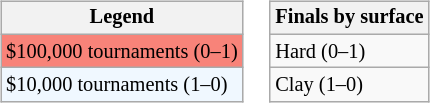<table>
<tr valign=top>
<td><br><table class=wikitable style="font-size:85%">
<tr>
<th>Legend</th>
</tr>
<tr style="background:#f88379;">
<td>$100,000 tournaments (0–1)</td>
</tr>
<tr style="background:#f0f8ff;">
<td>$10,000 tournaments (1–0)</td>
</tr>
</table>
</td>
<td><br><table class=wikitable style="font-size:85%">
<tr>
<th>Finals by surface</th>
</tr>
<tr>
<td>Hard (0–1)</td>
</tr>
<tr>
<td>Clay (1–0)</td>
</tr>
</table>
</td>
</tr>
</table>
